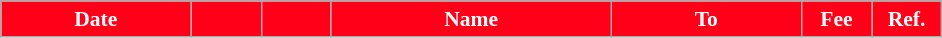<table class="wikitable plainrowheaders sortable" style="text-align:center; font-size:90%">
<tr>
<th style="background:#ff0018; color:#fff; width:120px;">Date</th>
<th style="background:#ff0018; color:#fff; width:40px;"></th>
<th style="background:#ff0018; color:#fff; width:40px;"></th>
<th style="background:#ff0018; color:#fff; width:180px;">Name</th>
<th style="background:#ff0018; color:#fff; width:120px;">To</th>
<th style="background:#ff0018; color:#fff; width:40px;">Fee</th>
<th style="background:#ff0018; color:#fff; width:40px;">Ref.</th>
</tr>
</table>
